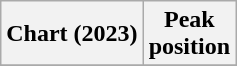<table class="wikitable sortable plainrowheaders" style="text-align:center">
<tr>
<th>Chart (2023)</th>
<th>Peak<br>position</th>
</tr>
<tr>
</tr>
</table>
